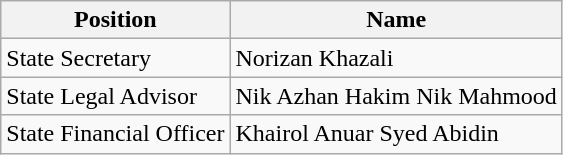<table class="wikitable">
<tr>
<th>Position</th>
<th>Name</th>
</tr>
<tr>
<td>State Secretary</td>
<td>Norizan Khazali</td>
</tr>
<tr>
<td>State Legal Advisor</td>
<td>Nik Azhan Hakim Nik Mahmood</td>
</tr>
<tr>
<td>State Financial Officer</td>
<td>Khairol Anuar Syed Abidin</td>
</tr>
</table>
